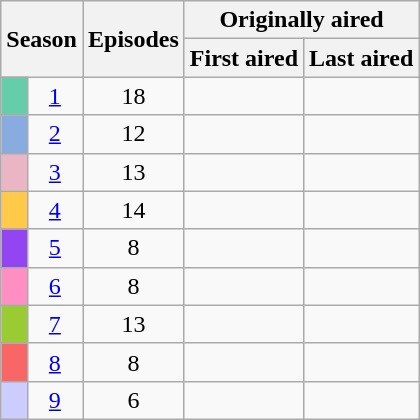<table class="wikitable plainrowheaders" style="text-align:center;">
<tr>
<th colspan="2" rowspan="2">Season</th>
<th rowspan="2">Episodes</th>
<th colspan="2">Originally aired</th>
</tr>
<tr>
<th>First aired</th>
<th>Last aired</th>
</tr>
<tr>
<td style="background:#66CDAA;"></td>
<td><a href='#'>1</a></td>
<td>18</td>
<td></td>
<td></td>
</tr>
<tr>
<td style="background:#88ACE0;"></td>
<td><a href='#'>2</a></td>
<td>12</td>
<td></td>
<td></td>
</tr>
<tr>
<td style="background:#EAB5C5;"></td>
<td><a href='#'>3</a></td>
<td>13</td>
<td></td>
<td></td>
</tr>
<tr>
<td style="background:#FFCA4A"></td>
<td><a href='#'>4</a></td>
<td>14</td>
<td></td>
<td></td>
</tr>
<tr>
<td style="background:#9245f1;"></td>
<td><a href='#'>5</a></td>
<td>8</td>
<td></td>
<td></td>
</tr>
<tr>
<td style="background:#ff8fc3;"></td>
<td><a href='#'>6</a></td>
<td>8</td>
<td></td>
<td></td>
</tr>
<tr>
<td style="background:#99CC33;"></td>
<td><a href='#'>7</a></td>
<td>13</td>
<td></td>
<td></td>
</tr>
<tr>
<td style="background:#F86666;"></td>
<td><a href='#'>8</a></td>
<td>8</td>
<td></td>
<td></td>
</tr>
<tr>
<td style="background:#CCCCFF;"></td>
<td><a href='#'>9</a></td>
<td>6</td>
<td></td>
<td></td>
</tr>
</table>
